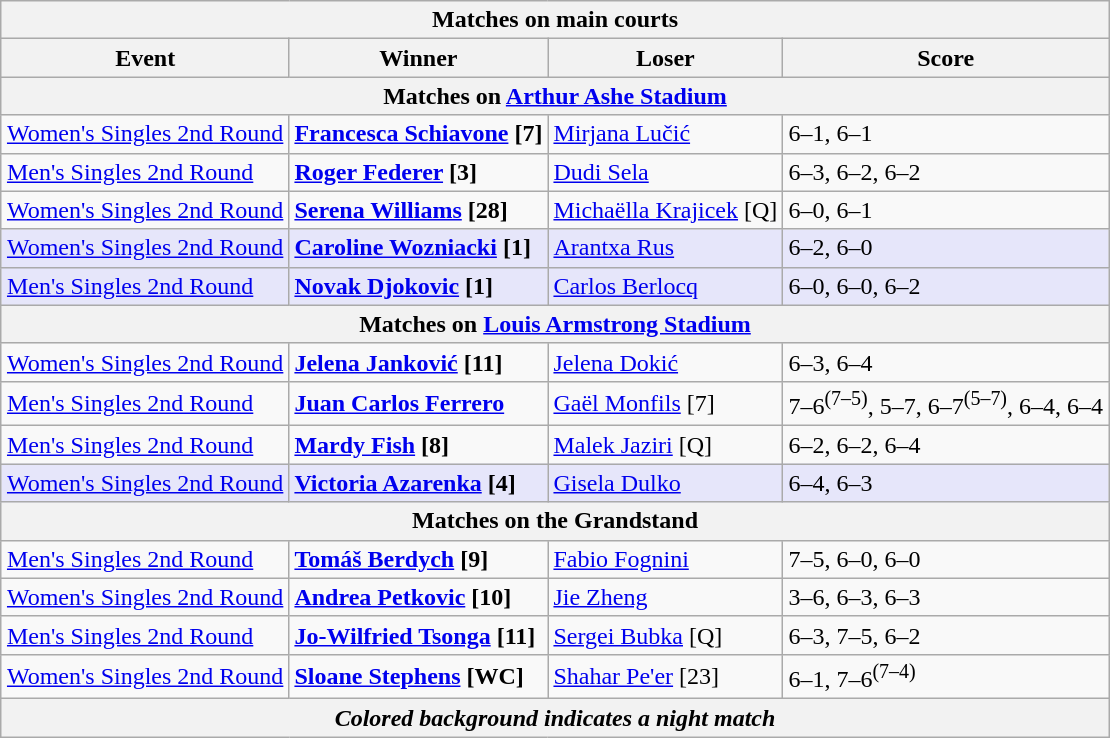<table class="wikitable collapsible uncollapsed" style=margin:auto>
<tr>
<th colspan=4><strong>Matches on main courts</strong></th>
</tr>
<tr>
<th>Event</th>
<th>Winner</th>
<th>Loser</th>
<th>Score</th>
</tr>
<tr>
<th colspan=4><strong>Matches on <a href='#'>Arthur Ashe Stadium</a></strong></th>
</tr>
<tr>
<td><a href='#'>Women's Singles 2nd Round</a></td>
<td> <strong><a href='#'>Francesca Schiavone</a> [7]</strong></td>
<td> <a href='#'>Mirjana Lučić</a></td>
<td>6–1, 6–1</td>
</tr>
<tr>
<td><a href='#'>Men's Singles 2nd Round</a></td>
<td> <strong><a href='#'>Roger Federer</a> [3]</strong></td>
<td> <a href='#'>Dudi Sela</a></td>
<td>6–3, 6–2, 6–2</td>
</tr>
<tr>
<td><a href='#'>Women's Singles 2nd Round</a></td>
<td> <strong><a href='#'>Serena Williams</a> [28]</strong></td>
<td> <a href='#'>Michaëlla Krajicek</a> [Q]</td>
<td>6–0, 6–1</td>
</tr>
<tr bgcolor=lavender>
<td><a href='#'>Women's Singles 2nd Round</a></td>
<td> <strong><a href='#'>Caroline Wozniacki</a> [1]</strong></td>
<td> <a href='#'>Arantxa Rus</a></td>
<td>6–2, 6–0</td>
</tr>
<tr bgcolor=lavender>
<td><a href='#'>Men's Singles 2nd Round</a></td>
<td><strong> <a href='#'>Novak Djokovic</a> [1]</strong></td>
<td> <a href='#'>Carlos Berlocq</a></td>
<td>6–0, 6–0, 6–2</td>
</tr>
<tr>
<th colspan=4><strong>Matches on <a href='#'>Louis Armstrong Stadium</a></strong></th>
</tr>
<tr>
<td><a href='#'>Women's Singles 2nd Round</a></td>
<td> <strong><a href='#'>Jelena Janković</a> [11]</strong></td>
<td> <a href='#'>Jelena Dokić</a></td>
<td>6–3, 6–4</td>
</tr>
<tr>
<td><a href='#'>Men's Singles 2nd Round</a></td>
<td> <strong><a href='#'>Juan Carlos Ferrero</a></strong></td>
<td> <a href='#'>Gaël Monfils</a> [7]</td>
<td>7–6<sup>(7–5)</sup>, 5–7, 6–7<sup>(5–7)</sup>, 6–4, 6–4</td>
</tr>
<tr>
<td><a href='#'>Men's Singles 2nd Round</a></td>
<td> <strong><a href='#'>Mardy Fish</a> [8]</strong></td>
<td> <a href='#'>Malek Jaziri</a> [Q]</td>
<td>6–2, 6–2, 6–4</td>
</tr>
<tr bgcolor=lavender>
<td><a href='#'>Women's Singles 2nd Round</a></td>
<td> <strong><a href='#'>Victoria Azarenka</a> [4]</strong></td>
<td> <a href='#'>Gisela Dulko</a></td>
<td>6–4, 6–3</td>
</tr>
<tr>
<th colspan=4><strong>Matches on the Grandstand</strong></th>
</tr>
<tr>
<td><a href='#'>Men's Singles 2nd Round</a></td>
<td> <strong><a href='#'>Tomáš Berdych</a> [9]</strong></td>
<td> <a href='#'>Fabio Fognini</a></td>
<td>7–5, 6–0, 6–0</td>
</tr>
<tr>
<td><a href='#'>Women's Singles 2nd Round</a></td>
<td> <strong><a href='#'>Andrea Petkovic</a> [10]</strong></td>
<td> <a href='#'>Jie Zheng</a></td>
<td>3–6, 6–3, 6–3</td>
</tr>
<tr>
<td><a href='#'>Men's Singles 2nd Round</a></td>
<td> <strong><a href='#'>Jo-Wilfried Tsonga</a> [11]</strong></td>
<td> <a href='#'>Sergei Bubka</a> [Q]</td>
<td>6–3, 7–5, 6–2</td>
</tr>
<tr>
<td><a href='#'>Women's Singles 2nd Round</a></td>
<td> <strong><a href='#'>Sloane Stephens</a> [WC]</strong></td>
<td> <a href='#'>Shahar Pe'er</a> [23]</td>
<td>6–1, 7–6<sup>(7–4)</sup></td>
</tr>
<tr>
<th colspan=4><em>Colored background indicates a night match</em></th>
</tr>
</table>
